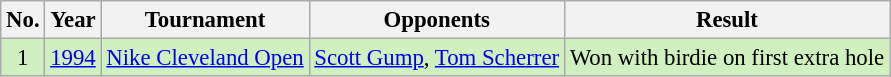<table class="wikitable" style="font-size:95%;">
<tr>
<th>No.</th>
<th>Year</th>
<th>Tournament</th>
<th>Opponents</th>
<th>Result</th>
</tr>
<tr style="background:#D0F0C0;">
<td align=center>1</td>
<td><a href='#'>1994</a></td>
<td><a href='#'>Nike Cleveland Open</a></td>
<td> <a href='#'>Scott Gump</a>,  <a href='#'>Tom Scherrer</a></td>
<td>Won with birdie on first extra hole</td>
</tr>
</table>
